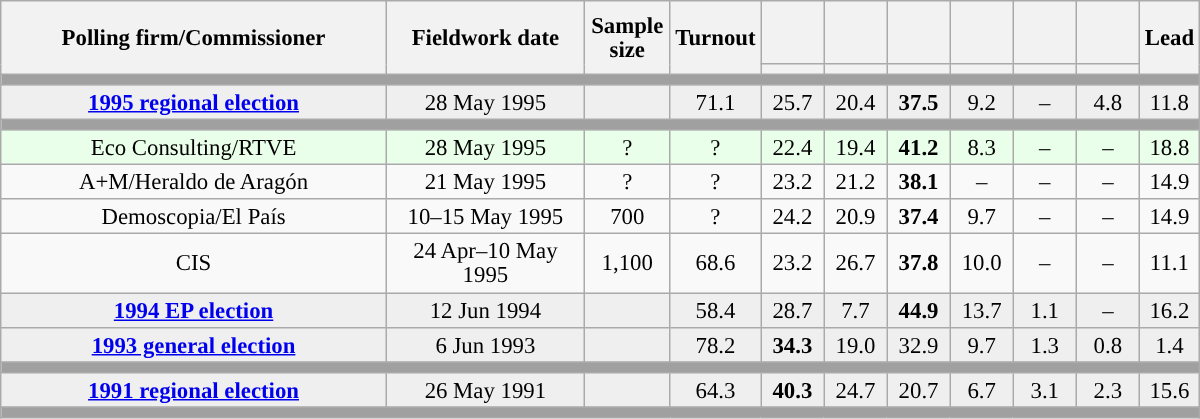<table class="wikitable collapsible collapsed" style="text-align:center; font-size:95%; line-height:16px;">
<tr style="height:42px;">
<th style="width:250px;" rowspan="2">Polling firm/Commissioner</th>
<th style="width:125px;" rowspan="2">Fieldwork date</th>
<th style="width:50px;" rowspan="2">Sample size</th>
<th style="width:45px;" rowspan="2">Turnout</th>
<th style="width:35px;"></th>
<th style="width:35px;"></th>
<th style="width:35px;"></th>
<th style="width:35px;"></th>
<th style="width:35px;"></th>
<th style="width:35px;"></th>
<th style="width:30px;" rowspan="2">Lead</th>
</tr>
<tr>
<th style="color:inherit;background:"></th>
<th style="color:inherit;background:"></th>
<th style="color:inherit;background:"></th>
<th style="color:inherit;background:"></th>
<th style="color:inherit;background:"></th>
<th style="color:inherit;background:"></th>
</tr>
<tr>
<td colspan="11" style="background:#A0A0A0"></td>
</tr>
<tr style="background:#EFEFEF;">
<td><strong><a href='#'>1995 regional election</a></strong></td>
<td>28 May 1995</td>
<td></td>
<td>71.1</td>
<td>25.7<br></td>
<td>20.4<br></td>
<td><strong>37.5</strong><br></td>
<td>9.2<br></td>
<td>–</td>
<td>4.8<br></td>
<td style="background:">11.8</td>
</tr>
<tr>
<td colspan="11" style="background:#A0A0A0"></td>
</tr>
<tr style="background:#EAFFEA;">
<td>Eco Consulting/RTVE</td>
<td>28 May 1995</td>
<td>?</td>
<td>?</td>
<td>22.4<br></td>
<td>19.4<br></td>
<td><strong>41.2</strong><br></td>
<td>8.3<br></td>
<td>–</td>
<td>–</td>
<td style="background:">18.8</td>
</tr>
<tr>
<td>A+M/Heraldo de Aragón</td>
<td>21 May 1995</td>
<td>?</td>
<td>?</td>
<td>23.2<br></td>
<td>21.2<br></td>
<td><strong>38.1</strong><br></td>
<td>–</td>
<td>–</td>
<td>–</td>
<td style="background:">14.9</td>
</tr>
<tr>
<td>Demoscopia/El País</td>
<td>10–15 May 1995</td>
<td>700</td>
<td>?</td>
<td>24.2<br></td>
<td>20.9<br></td>
<td><strong>37.4</strong><br></td>
<td>9.7<br></td>
<td>–</td>
<td>–</td>
<td style="background:">14.9</td>
</tr>
<tr>
<td>CIS</td>
<td>24 Apr–10 May 1995</td>
<td>1,100</td>
<td>68.6</td>
<td>23.2</td>
<td>26.7</td>
<td><strong>37.8</strong></td>
<td>10.0</td>
<td>–</td>
<td>–</td>
<td style="background:">11.1</td>
</tr>
<tr style="background:#EFEFEF;">
<td><strong><a href='#'>1994 EP election</a></strong></td>
<td>12 Jun 1994</td>
<td></td>
<td>58.4</td>
<td>28.7<br></td>
<td>7.7<br></td>
<td><strong>44.9</strong><br></td>
<td>13.7<br></td>
<td>1.1<br></td>
<td>–</td>
<td style="background:">16.2</td>
</tr>
<tr style="background:#EFEFEF;">
<td><strong><a href='#'>1993 general election</a></strong></td>
<td>6 Jun 1993</td>
<td></td>
<td>78.2</td>
<td><strong>34.3</strong><br></td>
<td>19.0<br></td>
<td>32.9<br></td>
<td>9.7<br></td>
<td>1.3<br></td>
<td>0.8<br></td>
<td style="background:">1.4</td>
</tr>
<tr>
<td colspan="11" style="background:#A0A0A0"></td>
</tr>
<tr style="background:#EFEFEF;">
<td><strong><a href='#'>1991 regional election</a></strong></td>
<td>26 May 1991</td>
<td></td>
<td>64.3</td>
<td><strong>40.3</strong><br></td>
<td>24.7<br></td>
<td>20.7<br></td>
<td>6.7<br></td>
<td>3.1<br></td>
<td>2.3<br></td>
<td style="background:">15.6</td>
</tr>
<tr>
<td colspan="11" style="background:#A0A0A0"></td>
</tr>
</table>
